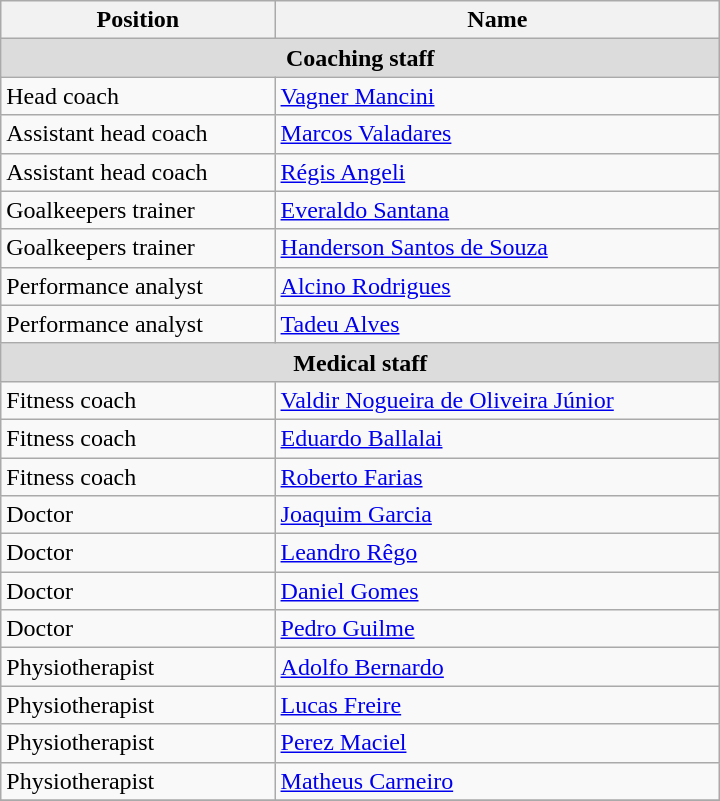<table style="width:38%;" class="wikitable">
<tr>
<th>Position</th>
<th>Name</th>
</tr>
<tr>
<th colspan="2" style="background:#dcdcdc; text-align:center">Coaching staff</th>
</tr>
<tr>
<td>Head coach</td>
<td> <a href='#'>Vagner Mancini</a></td>
</tr>
<tr>
<td>Assistant head coach</td>
<td> <a href='#'>Marcos Valadares</a></td>
</tr>
<tr>
<td>Assistant head coach</td>
<td> <a href='#'>Régis Angeli</a></td>
</tr>
<tr>
<td>Goalkeepers trainer</td>
<td> <a href='#'>Everaldo Santana</a></td>
</tr>
<tr>
<td>Goalkeepers trainer</td>
<td> <a href='#'>Handerson Santos de Souza</a></td>
</tr>
<tr>
<td>Performance analyst</td>
<td> <a href='#'>Alcino Rodrigues</a></td>
</tr>
<tr>
<td>Performance analyst</td>
<td> <a href='#'>Tadeu Alves</a></td>
</tr>
<tr>
<th colspan="2" style="background:#dcdcdc; text-align:center">Medical staff</th>
</tr>
<tr>
<td>Fitness coach</td>
<td> <a href='#'>Valdir Nogueira de Oliveira Júnior</a></td>
</tr>
<tr>
<td>Fitness coach</td>
<td> <a href='#'>Eduardo Ballalai</a></td>
</tr>
<tr>
<td>Fitness coach</td>
<td> <a href='#'>Roberto Farias</a></td>
</tr>
<tr>
<td>Doctor</td>
<td> <a href='#'>Joaquim Garcia</a></td>
</tr>
<tr>
<td>Doctor</td>
<td> <a href='#'>Leandro Rêgo</a></td>
</tr>
<tr>
<td>Doctor</td>
<td> <a href='#'>Daniel Gomes</a></td>
</tr>
<tr>
<td>Doctor</td>
<td> <a href='#'>Pedro Guilme</a></td>
</tr>
<tr>
<td>Physiotherapist</td>
<td> <a href='#'>Adolfo Bernardo</a></td>
</tr>
<tr>
<td>Physiotherapist</td>
<td> <a href='#'>Lucas Freire</a></td>
</tr>
<tr>
<td>Physiotherapist</td>
<td> <a href='#'>Perez Maciel</a></td>
</tr>
<tr>
<td>Physiotherapist</td>
<td> <a href='#'>Matheus Carneiro</a></td>
</tr>
<tr>
</tr>
</table>
